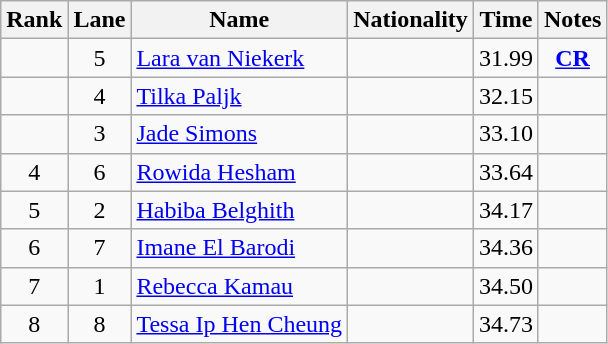<table class="wikitable sortable" style="text-align:center">
<tr>
<th>Rank</th>
<th>Lane</th>
<th>Name</th>
<th>Nationality</th>
<th>Time</th>
<th>Notes</th>
</tr>
<tr>
<td></td>
<td>5</td>
<td align=left><a href='#'>Lara van Niekerk</a></td>
<td align=left></td>
<td>31.99</td>
<td><strong><a href='#'>CR</a></strong></td>
</tr>
<tr>
<td></td>
<td>4</td>
<td align=left><a href='#'>Tilka Paljk</a></td>
<td align=left></td>
<td>32.15</td>
<td></td>
</tr>
<tr>
<td></td>
<td>3</td>
<td align=left><a href='#'>Jade Simons</a></td>
<td align=left></td>
<td>33.10</td>
<td></td>
</tr>
<tr>
<td>4</td>
<td>6</td>
<td align=left><a href='#'>Rowida Hesham</a></td>
<td align=left></td>
<td>33.64</td>
<td></td>
</tr>
<tr>
<td>5</td>
<td>2</td>
<td align=left><a href='#'>Habiba Belghith</a></td>
<td align=left></td>
<td>34.17</td>
<td></td>
</tr>
<tr>
<td>6</td>
<td>7</td>
<td align=left><a href='#'>Imane El Barodi</a></td>
<td align=left></td>
<td>34.36</td>
<td></td>
</tr>
<tr>
<td>7</td>
<td>1</td>
<td align=left><a href='#'>Rebecca Kamau</a></td>
<td align=left></td>
<td>34.50</td>
<td></td>
</tr>
<tr>
<td>8</td>
<td>8</td>
<td align=left><a href='#'>Tessa Ip Hen Cheung</a></td>
<td align=left></td>
<td>34.73</td>
<td></td>
</tr>
</table>
